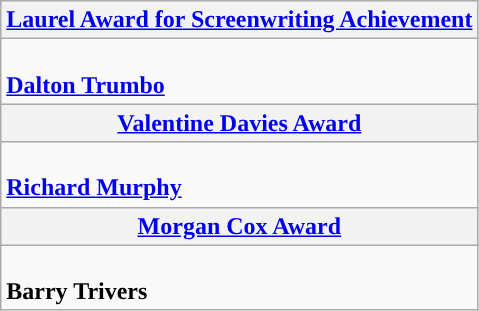<table class="wikitable" style="width=">
<tr>
<th colspan="2" style="background:"><a href='#'>Laurel Award for Screenwriting Achievement</a></th>
</tr>
<tr>
<td colspan="2" style="vertical-align:top;"><br><strong><a href='#'>Dalton Trumbo</a></strong></td>
</tr>
<tr>
<th colspan="2" style="background:"><a href='#'>Valentine Davies Award</a></th>
</tr>
<tr>
<td colspan="2" style="vertical-align:top;"><br><strong><a href='#'>Richard Murphy</a></strong></td>
</tr>
<tr>
<th colspan="2" style="background:"><a href='#'>Morgan Cox Award</a></th>
</tr>
<tr>
<td colspan="2" style="vertical-align:top;"><br><strong>Barry Trivers</strong></td>
</tr>
</table>
